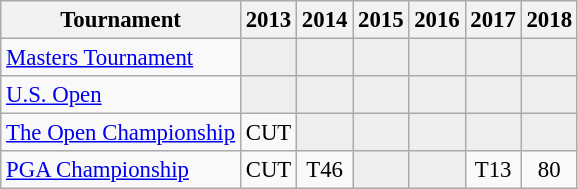<table class="wikitable" style="font-size:95%;text-align:center;">
<tr>
<th>Tournament</th>
<th>2013</th>
<th>2014</th>
<th>2015</th>
<th>2016</th>
<th>2017</th>
<th>2018</th>
</tr>
<tr>
<td align=left><a href='#'>Masters Tournament</a></td>
<td style="background:#eeeeee;"></td>
<td style="background:#eeeeee;"></td>
<td style="background:#eeeeee;"></td>
<td style="background:#eeeeee;"></td>
<td style="background:#eeeeee;"></td>
<td style="background:#eeeeee;"></td>
</tr>
<tr>
<td align=left><a href='#'>U.S. Open</a></td>
<td style="background:#eeeeee;"></td>
<td style="background:#eeeeee;"></td>
<td style="background:#eeeeee;"></td>
<td style="background:#eeeeee;"></td>
<td style="background:#eeeeee;"></td>
<td style="background:#eeeeee;"></td>
</tr>
<tr>
<td align=left><a href='#'>The Open Championship</a></td>
<td>CUT</td>
<td style="background:#eeeeee;"></td>
<td style="background:#eeeeee;"></td>
<td style="background:#eeeeee;"></td>
<td style="background:#eeeeee;"></td>
<td style="background:#eeeeee;"></td>
</tr>
<tr>
<td align=left><a href='#'>PGA Championship</a></td>
<td>CUT</td>
<td>T46</td>
<td style="background:#eeeeee;"></td>
<td style="background:#eeeeee;"></td>
<td>T13</td>
<td>80</td>
</tr>
</table>
